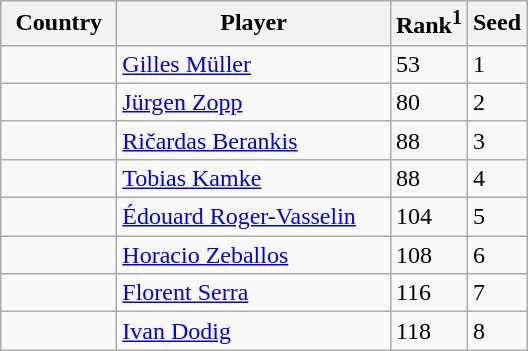<table class="sortable wikitable">
<tr>
<th width="70">Country</th>
<th width="175">Player</th>
<th>Rank<sup>1</sup></th>
<th>Seed</th>
</tr>
<tr>
<td></td>
<td><a href='#'>Gilles Müller</a></td>
<td>53</td>
<td>1</td>
</tr>
<tr>
<td></td>
<td><a href='#'>Jürgen Zopp</a></td>
<td>80</td>
<td>2</td>
</tr>
<tr>
<td></td>
<td><a href='#'>Ričardas Berankis</a></td>
<td>88</td>
<td>3</td>
</tr>
<tr>
<td></td>
<td><a href='#'>Tobias Kamke</a></td>
<td>88</td>
<td>4</td>
</tr>
<tr>
<td></td>
<td><a href='#'>Édouard Roger-Vasselin</a></td>
<td>104</td>
<td>5</td>
</tr>
<tr>
<td></td>
<td><a href='#'>Horacio Zeballos</a></td>
<td>108</td>
<td>6</td>
</tr>
<tr>
<td></td>
<td><a href='#'>Florent Serra</a></td>
<td>116</td>
<td>7</td>
</tr>
<tr>
<td></td>
<td><a href='#'>Ivan Dodig</a></td>
<td>118</td>
<td>8</td>
</tr>
</table>
